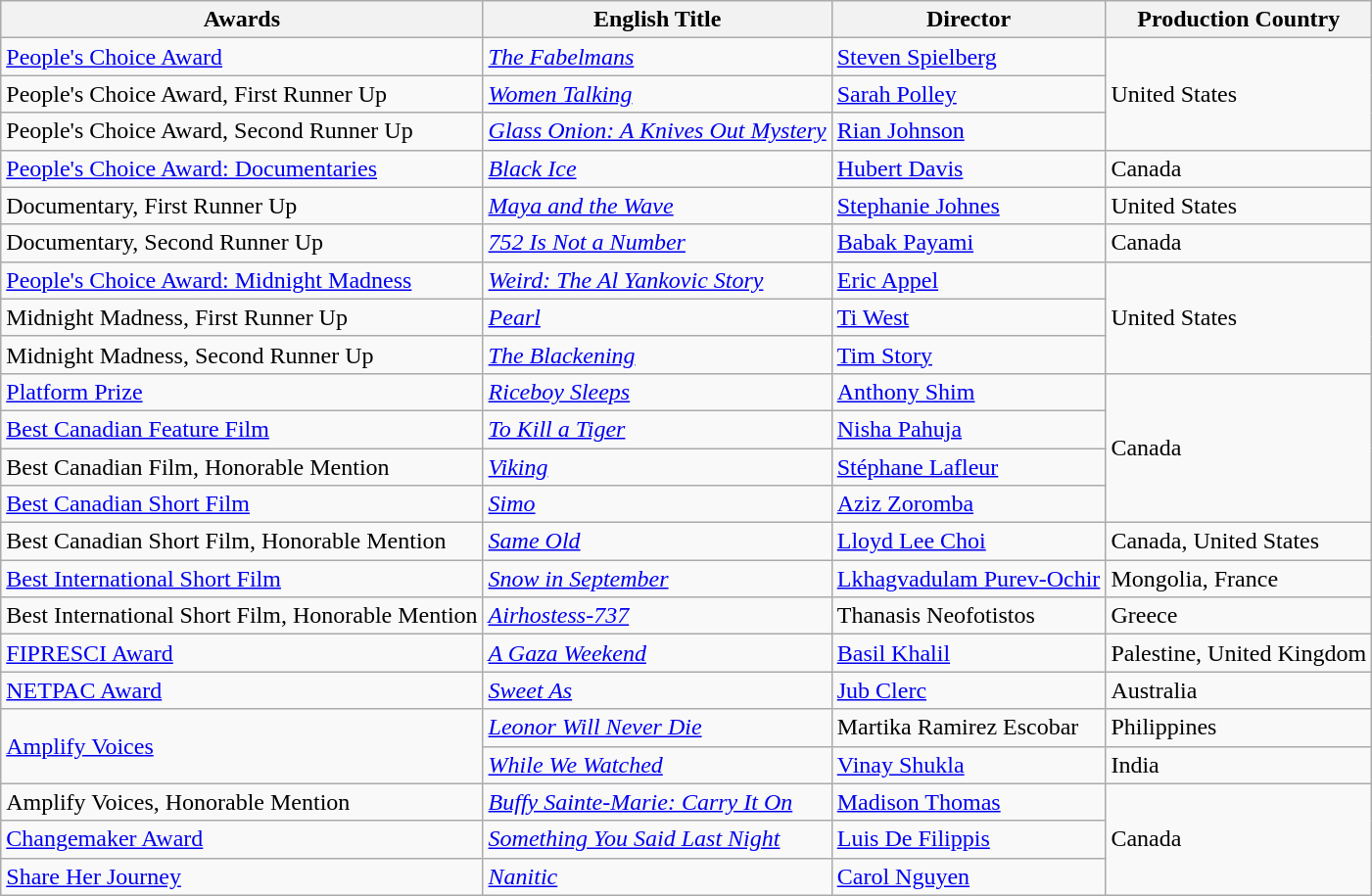<table class="wikitable">
<tr>
<th>Awards</th>
<th>English Title</th>
<th>Director</th>
<th>Production Country</th>
</tr>
<tr>
<td><a href='#'>People's Choice Award</a></td>
<td><em><a href='#'>The Fabelmans</a></em></td>
<td><a href='#'>Steven Spielberg</a></td>
<td rowspan="3">United States</td>
</tr>
<tr>
<td>People's Choice Award, First Runner Up</td>
<td><em><a href='#'>Women Talking</a></em></td>
<td><a href='#'>Sarah Polley</a></td>
</tr>
<tr>
<td>People's Choice Award, Second Runner Up</td>
<td><em><a href='#'>Glass Onion: A Knives Out Mystery</a></em></td>
<td><a href='#'>Rian Johnson</a></td>
</tr>
<tr>
<td><a href='#'>People's Choice Award: Documentaries</a></td>
<td><em><a href='#'>Black Ice</a></em></td>
<td><a href='#'>Hubert Davis</a></td>
<td>Canada</td>
</tr>
<tr>
<td>Documentary, First Runner Up</td>
<td><em><a href='#'>Maya and the Wave</a></em></td>
<td><a href='#'>Stephanie Johnes</a></td>
<td>United States</td>
</tr>
<tr>
<td>Documentary, Second Runner Up</td>
<td><em><a href='#'>752 Is Not a Number</a></em></td>
<td><a href='#'>Babak Payami</a></td>
<td>Canada</td>
</tr>
<tr>
<td><a href='#'>People's Choice Award: Midnight Madness</a></td>
<td><em><a href='#'>Weird: The Al Yankovic Story</a></em></td>
<td><a href='#'>Eric Appel</a></td>
<td rowspan="3">United States</td>
</tr>
<tr>
<td>Midnight Madness, First Runner Up</td>
<td><em><a href='#'>Pearl</a></em></td>
<td><a href='#'>Ti West</a></td>
</tr>
<tr>
<td>Midnight Madness, Second Runner Up</td>
<td><em><a href='#'>The Blackening</a></em></td>
<td><a href='#'>Tim Story</a></td>
</tr>
<tr>
<td><a href='#'>Platform Prize</a></td>
<td><em><a href='#'>Riceboy Sleeps</a></em></td>
<td><a href='#'>Anthony Shim</a></td>
<td rowspan="4">Canada</td>
</tr>
<tr>
<td><a href='#'>Best Canadian Feature Film</a></td>
<td><em><a href='#'>To Kill a Tiger</a></em></td>
<td><a href='#'>Nisha Pahuja</a></td>
</tr>
<tr>
<td>Best Canadian Film, Honorable Mention</td>
<td><em><a href='#'>Viking</a></em></td>
<td><a href='#'>Stéphane Lafleur</a></td>
</tr>
<tr>
<td><a href='#'>Best Canadian Short Film</a></td>
<td><em><a href='#'>Simo</a></em></td>
<td><a href='#'>Aziz Zoromba</a></td>
</tr>
<tr>
<td>Best Canadian Short Film, Honorable Mention</td>
<td><em><a href='#'>Same Old</a></em></td>
<td><a href='#'>Lloyd Lee Choi</a></td>
<td>Canada, United States</td>
</tr>
<tr>
<td><a href='#'>Best International Short Film</a></td>
<td><em><a href='#'>Snow in September</a></em></td>
<td><a href='#'>Lkhagvadulam Purev-Ochir</a></td>
<td>Mongolia, France</td>
</tr>
<tr>
<td>Best International Short Film, Honorable Mention</td>
<td><em><a href='#'>Airhostess-737</a></em></td>
<td>Thanasis Neofotistos</td>
<td>Greece</td>
</tr>
<tr>
<td><a href='#'>FIPRESCI Award</a></td>
<td><em><a href='#'>A Gaza Weekend</a></em></td>
<td><a href='#'>Basil Khalil</a></td>
<td>Palestine, United Kingdom</td>
</tr>
<tr>
<td><a href='#'>NETPAC Award</a></td>
<td><em><a href='#'>Sweet As</a></em></td>
<td><a href='#'>Jub Clerc</a></td>
<td>Australia</td>
</tr>
<tr>
<td rowspan=2><a href='#'>Amplify Voices</a></td>
<td><em><a href='#'>Leonor Will Never Die</a></em></td>
<td>Martika Ramirez Escobar</td>
<td>Philippines</td>
</tr>
<tr>
<td><em><a href='#'>While We Watched</a></em></td>
<td><a href='#'>Vinay Shukla</a></td>
<td>India</td>
</tr>
<tr>
<td>Amplify Voices, Honorable Mention</td>
<td><em><a href='#'>Buffy Sainte-Marie: Carry It On</a></em></td>
<td><a href='#'>Madison Thomas</a></td>
<td rowspan="3">Canada</td>
</tr>
<tr>
<td><a href='#'>Changemaker Award</a></td>
<td><em><a href='#'>Something You Said Last Night</a></em></td>
<td><a href='#'>Luis De Filippis</a></td>
</tr>
<tr>
<td><a href='#'>Share Her Journey</a></td>
<td><em><a href='#'>Nanitic</a></em></td>
<td><a href='#'>Carol Nguyen</a></td>
</tr>
</table>
